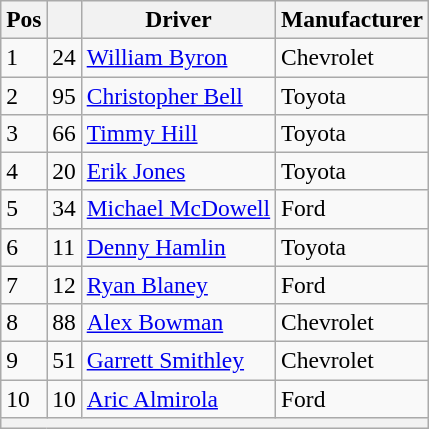<table class="wikitable" style="font-size:98%">
<tr>
<th>Pos</th>
<th></th>
<th>Driver</th>
<th>Manufacturer</th>
</tr>
<tr>
<td>1</td>
<td>24</td>
<td><a href='#'>William Byron</a></td>
<td>Chevrolet</td>
</tr>
<tr>
<td>2</td>
<td>95</td>
<td><a href='#'>Christopher Bell</a></td>
<td>Toyota</td>
</tr>
<tr>
<td>3</td>
<td>66</td>
<td><a href='#'>Timmy Hill</a></td>
<td>Toyota</td>
</tr>
<tr>
<td>4</td>
<td>20</td>
<td><a href='#'>Erik Jones</a></td>
<td>Toyota</td>
</tr>
<tr>
<td>5</td>
<td>34</td>
<td><a href='#'>Michael McDowell</a></td>
<td>Ford</td>
</tr>
<tr>
<td>6</td>
<td>11</td>
<td><a href='#'>Denny Hamlin</a></td>
<td>Toyota</td>
</tr>
<tr>
<td>7</td>
<td>12</td>
<td><a href='#'>Ryan Blaney</a></td>
<td>Ford</td>
</tr>
<tr>
<td>8</td>
<td>88</td>
<td><a href='#'>Alex Bowman</a></td>
<td>Chevrolet</td>
</tr>
<tr>
<td>9</td>
<td>51</td>
<td><a href='#'>Garrett Smithley</a></td>
<td>Chevrolet</td>
</tr>
<tr>
<td>10</td>
<td>10</td>
<td><a href='#'>Aric Almirola</a></td>
<td>Ford</td>
</tr>
<tr>
<th colspan=4></th>
</tr>
</table>
